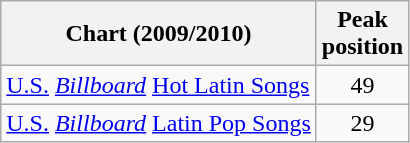<table class="wikitable sortable">
<tr>
<th align="left">Chart (2009/2010)</th>
<th align="left">Peak<br>position</th>
</tr>
<tr>
<td align="left"><a href='#'>U.S.</a> <em><a href='#'>Billboard</a></em> <a href='#'>Hot Latin Songs</a></td>
<td align="center">49</td>
</tr>
<tr>
<td align="left"><a href='#'>U.S.</a> <em><a href='#'>Billboard</a></em> <a href='#'>Latin Pop Songs</a></td>
<td align="center">29</td>
</tr>
</table>
